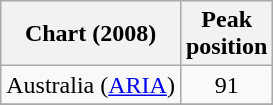<table class="wikitable sortable plainrowheaders">
<tr>
<th scope="col">Chart (2008)</th>
<th scope="col">Peak<br>position</th>
</tr>
<tr>
<td>Australia (<a href='#'>ARIA</a>)</td>
<td align="center">91</td>
</tr>
<tr>
</tr>
<tr>
</tr>
<tr>
</tr>
<tr>
</tr>
<tr>
</tr>
<tr>
</tr>
<tr>
</tr>
</table>
